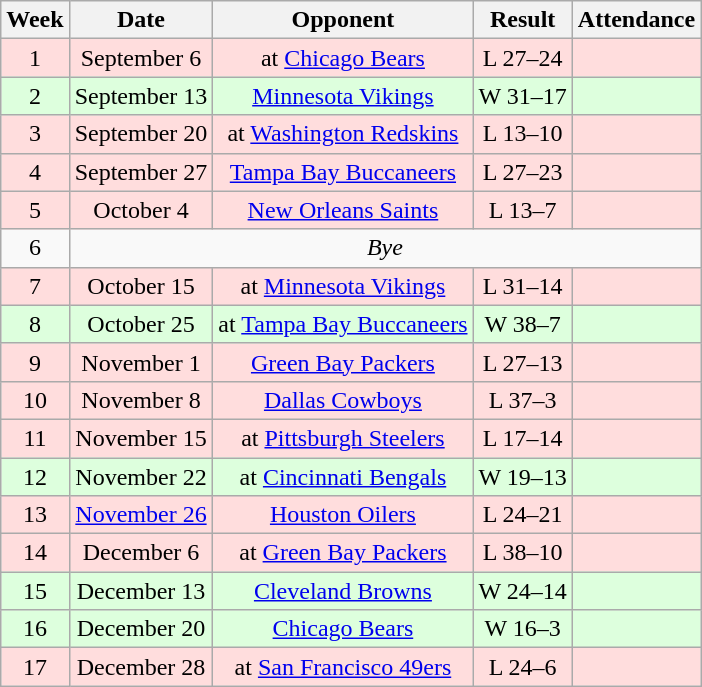<table class="wikitable" align="center">
<tr>
<th>Week</th>
<th>Date</th>
<th>Opponent</th>
<th>Result</th>
<th>Attendance</th>
</tr>
<tr style="background: #ffdddd;" align="center">
<td>1</td>
<td>September 6</td>
<td>at <a href='#'>Chicago Bears</a></td>
<td>L 27–24</td>
<td></td>
</tr>
<tr style="background: #ddffdd;" align="center">
<td>2</td>
<td>September 13</td>
<td><a href='#'>Minnesota Vikings</a></td>
<td>W 31–17</td>
<td></td>
</tr>
<tr style="background: #ffdddd;" align="center">
<td>3</td>
<td>September 20</td>
<td>at <a href='#'>Washington Redskins</a></td>
<td>L 13–10</td>
<td></td>
</tr>
<tr style="background: #ffdddd;" align="center">
<td>4</td>
<td>September 27</td>
<td><a href='#'>Tampa Bay Buccaneers</a></td>
<td>L 27–23</td>
<td></td>
</tr>
<tr style="background: #ffdddd;" align="center">
<td>5</td>
<td>October 4</td>
<td><a href='#'>New Orleans Saints</a></td>
<td>L 13–7</td>
<td></td>
</tr>
<tr align="center">
<td>6</td>
<td colspan="4" align="center"><em>Bye</em></td>
</tr>
<tr style="background: #ffdddd;" align="center">
<td>7</td>
<td>October 15</td>
<td>at <a href='#'>Minnesota Vikings</a></td>
<td>L 31–14</td>
<td></td>
</tr>
<tr style="background: #ddffdd;" align="center">
<td>8</td>
<td>October 25</td>
<td>at <a href='#'>Tampa Bay Buccaneers</a></td>
<td>W 38–7</td>
<td></td>
</tr>
<tr style="background: #ffdddd;" align="center">
<td>9</td>
<td>November 1</td>
<td><a href='#'>Green Bay Packers</a></td>
<td>L 27–13</td>
<td></td>
</tr>
<tr style="background: #ffdddd;" align="center">
<td>10</td>
<td>November 8</td>
<td><a href='#'>Dallas Cowboys</a></td>
<td>L 37–3</td>
<td></td>
</tr>
<tr style="background: #ffdddd;" align="center">
<td>11</td>
<td>November 15</td>
<td>at <a href='#'>Pittsburgh Steelers</a></td>
<td>L 17–14</td>
<td></td>
</tr>
<tr style="background: #ddffdd;" align="center">
<td>12</td>
<td>November 22</td>
<td>at <a href='#'>Cincinnati Bengals</a></td>
<td>W 19–13</td>
<td></td>
</tr>
<tr style="background: #ffdddd;" align="center">
<td>13</td>
<td><a href='#'>November 26</a></td>
<td><a href='#'>Houston Oilers</a></td>
<td>L 24–21</td>
<td></td>
</tr>
<tr style="background: #ffdddd;" align="center">
<td>14</td>
<td>December 6</td>
<td>at <a href='#'>Green Bay Packers</a></td>
<td>L 38–10</td>
<td></td>
</tr>
<tr style="background: #ddffdd;" align="center">
<td>15</td>
<td>December 13</td>
<td><a href='#'>Cleveland Browns</a></td>
<td>W 24–14</td>
<td></td>
</tr>
<tr style="background: #ddffdd;" align="center">
<td>16</td>
<td>December 20</td>
<td><a href='#'>Chicago Bears</a></td>
<td>W 16–3</td>
<td></td>
</tr>
<tr style="background: #ffdddd;" align="center">
<td>17</td>
<td>December 28</td>
<td>at <a href='#'>San Francisco 49ers</a></td>
<td>L 24–6</td>
<td></td>
</tr>
</table>
